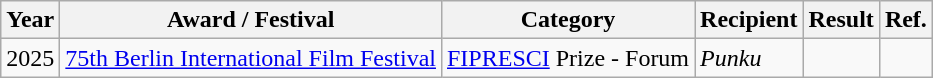<table class="wikitable">
<tr>
<th>Year</th>
<th>Award / Festival</th>
<th>Category</th>
<th>Recipient</th>
<th>Result</th>
<th>Ref.</th>
</tr>
<tr>
<td>2025</td>
<td><a href='#'>75th Berlin International Film Festival</a></td>
<td><a href='#'>FIPRESCI</a> Prize - Forum</td>
<td><em>Punku</em></td>
<td></td>
<td></td>
</tr>
</table>
